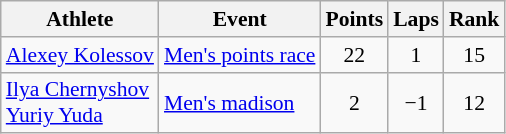<table class=wikitable style="font-size:90%">
<tr>
<th>Athlete</th>
<th>Event</th>
<th>Points</th>
<th>Laps</th>
<th>Rank</th>
</tr>
<tr align=center>
<td align=left><a href='#'>Alexey Kolessov</a></td>
<td align=left><a href='#'>Men's points race</a></td>
<td>22</td>
<td>1</td>
<td>15</td>
</tr>
<tr align=center>
<td align=left><a href='#'>Ilya Chernyshov</a><br><a href='#'>Yuriy Yuda</a></td>
<td align=left><a href='#'>Men's madison</a></td>
<td>2</td>
<td>−1</td>
<td>12</td>
</tr>
</table>
